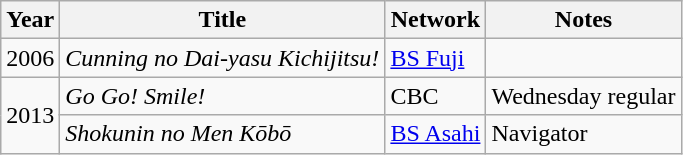<table class="wikitable">
<tr>
<th>Year</th>
<th>Title</th>
<th>Network</th>
<th>Notes</th>
</tr>
<tr>
<td>2006</td>
<td><em>Cunning no Dai-yasu Kichijitsu!</em></td>
<td><a href='#'>BS Fuji</a></td>
<td></td>
</tr>
<tr>
<td rowspan="2">2013</td>
<td><em>Go Go! Smile!</em></td>
<td>CBC</td>
<td>Wednesday regular</td>
</tr>
<tr>
<td><em>Shokunin no Men Kōbō</em></td>
<td><a href='#'>BS Asahi</a></td>
<td>Navigator</td>
</tr>
</table>
